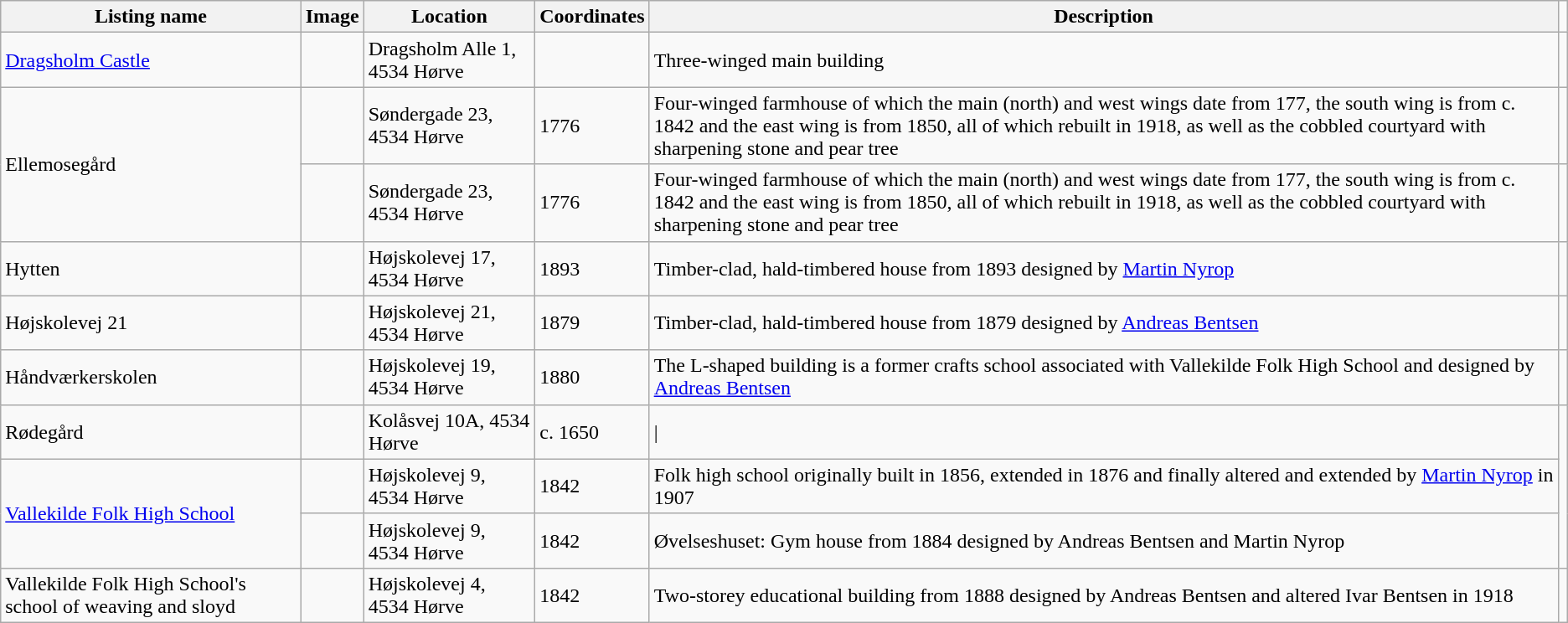<table class="wikitable sortable">
<tr>
<th>Listing name</th>
<th>Image</th>
<th>Location</th>
<th>Coordinates</th>
<th>Description</th>
</tr>
<tr>
<td><a href='#'>Dragsholm Castle</a></td>
<td></td>
<td>Dragsholm Alle 1, 4534 Hørve</td>
<td></td>
<td>Three-winged main building</td>
<td></td>
</tr>
<tr>
<td rowspan="2">Ellemosegård</td>
<td></td>
<td>Søndergade 23, 4534 Hørve</td>
<td>1776</td>
<td>Four-winged farmhouse of which the main (north) and west wings date from 177, the south wing is from c. 1842 and the east wing is from 1850, all of which rebuilt in 1918, as well as the cobbled courtyard with sharpening stone and pear tree</td>
<td></td>
</tr>
<tr>
<td></td>
<td>Søndergade 23, 4534 Hørve</td>
<td>1776</td>
<td>Four-winged farmhouse of which the main (north) and west wings date from 177, the south wing is from c. 1842 and the east wing is from 1850, all of which rebuilt in 1918, as well as the cobbled courtyard with sharpening stone and pear tree</td>
<td></td>
</tr>
<tr>
<td>Hytten</td>
<td></td>
<td>Højskolevej 17, 4534 Hørve</td>
<td>1893</td>
<td>Timber-clad, hald-timbered house from 1893 designed by <a href='#'>Martin Nyrop</a></td>
<td></td>
</tr>
<tr>
<td>Højskolevej 21</td>
<td></td>
<td>Højskolevej 21, 4534 Hørve</td>
<td>1879</td>
<td>Timber-clad, hald-timbered house from 1879 designed by <a href='#'>Andreas Bentsen</a></td>
<td></td>
</tr>
<tr>
<td>Håndværkerskolen</td>
<td></td>
<td>Højskolevej 19, 4534 Hørve</td>
<td>1880</td>
<td>The L-shaped building is a former crafts school associated with Vallekilde Folk High School and designed by <a href='#'>Andreas Bentsen</a></td>
<td></td>
</tr>
<tr>
<td>Rødegård</td>
<td></td>
<td>Kolåsvej 10A, 4534 Hørve</td>
<td>c. 1650</td>
<td Three-winged, red-washed farmhouse with exposed timber framing from c. 1650>|</td>
</tr>
<tr>
<td rowspan="2"><a href='#'>Vallekilde Folk High School</a></td>
<td></td>
<td>Højskolevej 9, 4534 Hørve</td>
<td>1842</td>
<td>Folk high school originally built in 1856, extended in 1876 and finally altered and extended by <a href='#'>Martin Nyrop</a> in 1907</td>
</tr>
<tr>
<td></td>
<td>Højskolevej 9, 4534 Hørve</td>
<td>1842</td>
<td>Øvelseshuset: Gym house from 1884 designed by Andreas Bentsen and Martin Nyrop</td>
</tr>
<tr>
<td>Vallekilde Folk High School's school of weaving and sloyd</td>
<td></td>
<td>Højskolevej 4, 4534 Hørve</td>
<td>1842</td>
<td>Two-storey educational building from 1888 designed by Andreas Bentsen and altered Ivar Bentsen in 1918</td>
<td></td>
</tr>
</table>
